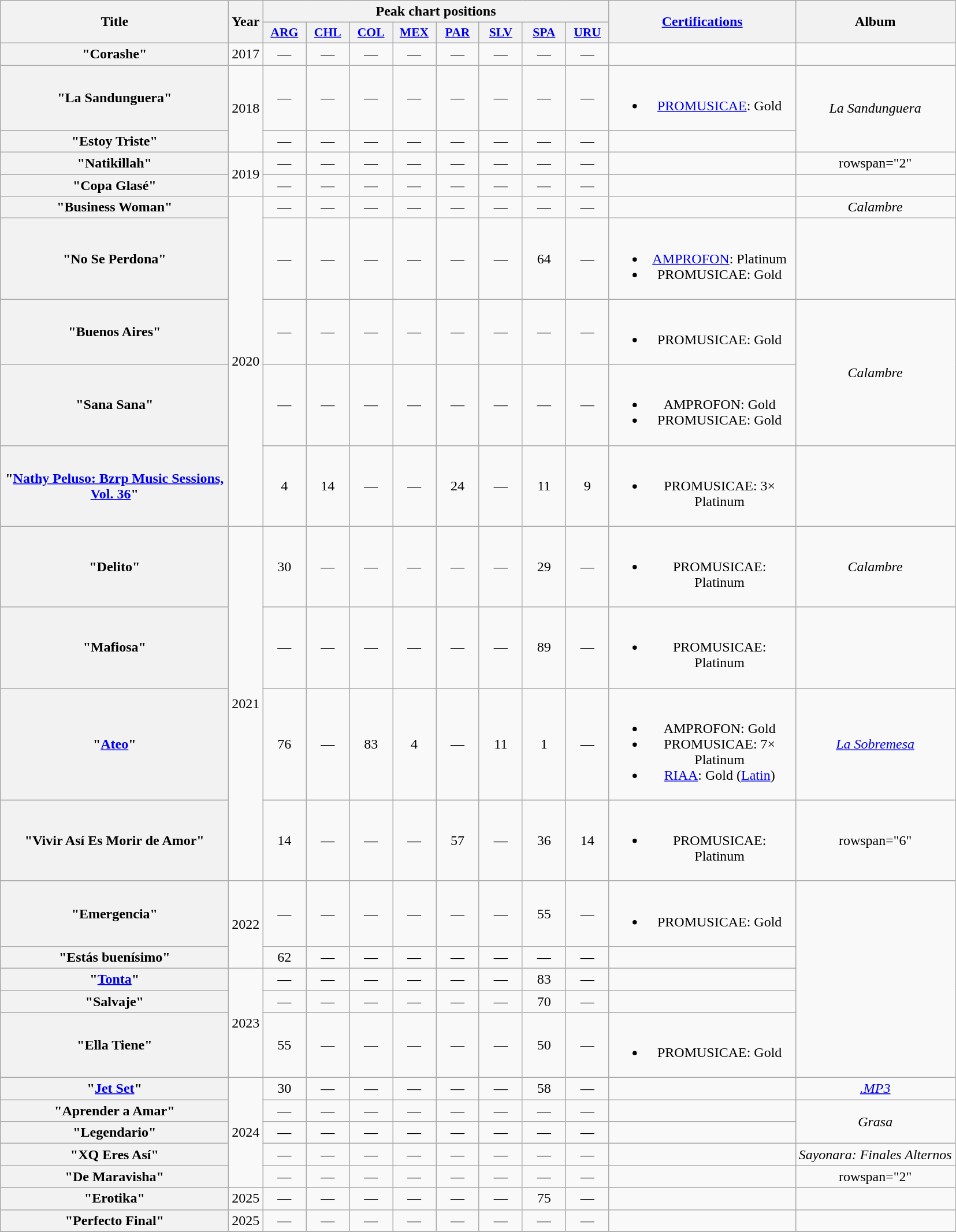<table class="wikitable plainrowheaders" style="text-align:center">
<tr>
<th scope="col" rowspan="2" style="width:16em">Title</th>
<th scope="col" rowspan="2" style="width:1em">Year</th>
<th colspan="8" scope="col">Peak chart positions</th>
<th scope="col" rowspan="2" style="width:13em"><a href='#'>Certifications</a></th>
<th scope="col" rowspan="2">Album</th>
</tr>
<tr>
<th scope="col" style="width:3em;font-size:90%"><a href='#'>ARG</a><br></th>
<th scope="col" style="width:3em;font-size:90%"><a href='#'>CHL</a><br></th>
<th scope="col" style="width:3em;font-size:90%"><a href='#'>COL</a><br></th>
<th scope="col" style="width:3em;font-size:90%"><a href='#'>MEX</a><br></th>
<th scope="col" style="width:3em;font-size:90%"><a href='#'>PAR</a><br></th>
<th scope="col" style="width:3em;font-size:90%"><a href='#'>SLV</a><br></th>
<th scope="col" style="width:3em;font-size:90%"><a href='#'>SPA</a><br></th>
<th scope="col" style="width:3em;font-size:90%"><a href='#'>URU</a><br></th>
</tr>
<tr>
<th scope="row">"Corashe"</th>
<td>2017</td>
<td>—</td>
<td>—</td>
<td>—</td>
<td>—</td>
<td>—</td>
<td>—</td>
<td>—</td>
<td>—</td>
<td></td>
<td></td>
</tr>
<tr>
<th scope="row">"La Sandunguera"</th>
<td rowspan="2">2018</td>
<td>—</td>
<td>—</td>
<td>—</td>
<td>—</td>
<td>—</td>
<td>—</td>
<td>—</td>
<td>—</td>
<td><br><ul><li><a href='#'>PROMUSICAE</a>: Gold</li></ul></td>
<td rowspan="2"><em>La Sandunguera</em></td>
</tr>
<tr>
<th scope="row">"Estoy Triste"</th>
<td>—</td>
<td>—</td>
<td>—</td>
<td>—</td>
<td>—</td>
<td>—</td>
<td>—</td>
<td>—</td>
<td></td>
</tr>
<tr>
<th scope="row">"Natikillah"</th>
<td rowspan="2">2019</td>
<td>—</td>
<td>—</td>
<td>—</td>
<td>—</td>
<td>—</td>
<td>—</td>
<td>—</td>
<td>—</td>
<td></td>
<td>rowspan="2" </td>
</tr>
<tr>
<th scope="row">"Copa Glasé"</th>
<td>—</td>
<td>—</td>
<td>—</td>
<td>—</td>
<td>—</td>
<td>—</td>
<td>—</td>
<td>—</td>
<td></td>
</tr>
<tr>
<th scope="row">"Business Woman"</th>
<td rowspan="5">2020</td>
<td>—</td>
<td>—</td>
<td>—</td>
<td>—</td>
<td>—</td>
<td>—</td>
<td>—</td>
<td>—</td>
<td></td>
<td><em>Calambre</em></td>
</tr>
<tr>
<th scope="row">"No Se Perdona"<br></th>
<td>—</td>
<td>—</td>
<td>—</td>
<td>—</td>
<td>—</td>
<td>—</td>
<td>64</td>
<td>—</td>
<td><br><ul><li><a href='#'>AMPROFON</a>: Platinum</li><li>PROMUSICAE: Gold</li></ul></td>
<td></td>
</tr>
<tr>
<th scope="row">"Buenos Aires"</th>
<td>—</td>
<td>—</td>
<td>—</td>
<td>—</td>
<td>—</td>
<td>—</td>
<td>—</td>
<td>—</td>
<td><br><ul><li>PROMUSICAE: Gold</li></ul></td>
<td rowspan="2"><em>Calambre</em></td>
</tr>
<tr>
<th scope="row">"Sana Sana"</th>
<td>—</td>
<td>—</td>
<td>—</td>
<td>—</td>
<td>—</td>
<td>—</td>
<td>—</td>
<td>—</td>
<td><br><ul><li>AMPROFON: Gold</li><li>PROMUSICAE: Gold</li></ul></td>
</tr>
<tr>
<th scope="row">"<a href='#'>Nathy Peluso: Bzrp Music Sessions, Vol. 36</a>"<br></th>
<td>4</td>
<td>14</td>
<td>—</td>
<td>—</td>
<td>24</td>
<td>—</td>
<td>11</td>
<td>9</td>
<td><br><ul><li>PROMUSICAE: 3× Platinum</li></ul></td>
<td></td>
</tr>
<tr>
<th scope="row">"Delito"</th>
<td rowspan="4">2021</td>
<td>30</td>
<td>—</td>
<td>—</td>
<td>—</td>
<td>—</td>
<td>—</td>
<td>29</td>
<td>—</td>
<td><br><ul><li>PROMUSICAE: Platinum</li></ul></td>
<td><em>Calambre</em></td>
</tr>
<tr>
<th scope="row">"Mafiosa"</th>
<td>—</td>
<td>—</td>
<td>—</td>
<td>—</td>
<td>—</td>
<td>—</td>
<td>89</td>
<td>—</td>
<td><br><ul><li>PROMUSICAE: Platinum</li></ul></td>
<td></td>
</tr>
<tr>
<th scope="row">"<a href='#'>Ateo</a>"<br></th>
<td>76</td>
<td>—</td>
<td>83</td>
<td>4</td>
<td>—</td>
<td>11</td>
<td>1</td>
<td>—</td>
<td><br><ul><li>AMPROFON: Gold</li><li>PROMUSICAE: 7× Platinum</li><li><a href='#'>RIAA</a>: Gold <span>(<a href='#'>Latin</a>)</span></li></ul></td>
<td><em><a href='#'>La Sobremesa</a></em></td>
</tr>
<tr>
<th scope="row">"Vivir Así Es Morir de Amor"</th>
<td>14</td>
<td>—</td>
<td>—</td>
<td>—</td>
<td>57</td>
<td>—</td>
<td>36</td>
<td>14</td>
<td><br><ul><li>PROMUSICAE: Platinum</li></ul></td>
<td>rowspan="6" </td>
</tr>
<tr>
<th scope="row">"Emergencia"</th>
<td rowspan="2">2022</td>
<td>—</td>
<td>—</td>
<td>—</td>
<td>—</td>
<td>—</td>
<td>—</td>
<td>55</td>
<td>—</td>
<td><br><ul><li>PROMUSICAE: Gold</li></ul></td>
</tr>
<tr>
<th scope="row">"Estás buenísimo"</th>
<td>62</td>
<td>—</td>
<td>—</td>
<td>—</td>
<td>—</td>
<td>—</td>
<td>—</td>
<td>—</td>
<td></td>
</tr>
<tr>
<th scope="row">"<a href='#'>Tonta</a>"</th>
<td rowspan="3">2023</td>
<td>—</td>
<td>—</td>
<td>—</td>
<td>—</td>
<td>—</td>
<td>—</td>
<td>83</td>
<td>—</td>
<td></td>
</tr>
<tr>
<th scope="row">"Salvaje"</th>
<td>—</td>
<td>—</td>
<td>—</td>
<td>—</td>
<td>—</td>
<td>—</td>
<td>70</td>
<td>—</td>
<td></td>
</tr>
<tr>
<th scope="row">"Ella Tiene"<br></th>
<td>55</td>
<td>—</td>
<td>—</td>
<td>—</td>
<td>—</td>
<td>—</td>
<td>50</td>
<td>—</td>
<td><br><ul><li>PROMUSICAE: Gold</li></ul></td>
</tr>
<tr>
<th scope="row">"<a href='#'>Jet Set</a>"<br></th>
<td rowspan="5">2024</td>
<td>30</td>
<td>—</td>
<td>—</td>
<td>—</td>
<td>—</td>
<td>—</td>
<td>58</td>
<td>—</td>
<td></td>
<td><em><a href='#'>.MP3</a></em></td>
</tr>
<tr>
<th scope="row">"Aprender a Amar"</th>
<td>—</td>
<td>—</td>
<td>—</td>
<td>—</td>
<td>—</td>
<td>—</td>
<td>—</td>
<td>—</td>
<td></td>
<td rowspan="2"><em>Grasa</em></td>
</tr>
<tr>
<th scope="row">"Legendario"</th>
<td>—</td>
<td>—</td>
<td>—</td>
<td>—</td>
<td>—</td>
<td>—</td>
<td>—</td>
<td>—</td>
<td></td>
</tr>
<tr>
<th scope="row">"XQ Eres Así" <br></th>
<td>—</td>
<td>—</td>
<td>—</td>
<td>—</td>
<td>—</td>
<td>—</td>
<td>—</td>
<td>—</td>
<td></td>
<td><em>Sayonara: Finales Alternos</em></td>
</tr>
<tr>
<th scope="row">"De Maravisha" <br></th>
<td>—</td>
<td>—</td>
<td>—</td>
<td>—</td>
<td>—</td>
<td>—</td>
<td>—</td>
<td>—</td>
<td></td>
<td>rowspan="2" </td>
</tr>
<tr>
<th scope="row">"Erotika"</th>
<td>2025</td>
<td>—</td>
<td>—</td>
<td>—</td>
<td>—</td>
<td>—</td>
<td>—</td>
<td>75</td>
<td>—</td>
<td></td>
</tr>
<tr>
<th scope="row">"Perfecto Final"</th>
<td>2025</td>
<td>—</td>
<td>—</td>
<td>—</td>
<td>—</td>
<td>—</td>
<td>—</td>
<td>—</td>
<td>—</td>
<td></td>
<td></td>
</tr>
<tr>
</tr>
</table>
